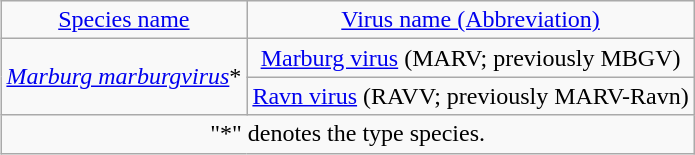<table class="wikitable" style = "float: right; margin-left:15px; text-align:center">
<tr>
<td><a href='#'>Species name</a></td>
<td><a href='#'>Virus name (Abbreviation)</a></td>
</tr>
<tr>
<td rowspan="2"><em><a href='#'>Marburg marburgvirus</a></em>*</td>
<td><a href='#'>Marburg virus</a> (MARV; previously MBGV)</td>
</tr>
<tr>
<td><a href='#'>Ravn virus</a> (RAVV; previously MARV-Ravn)</td>
</tr>
<tr>
<td colspan="2">"*" denotes the type species.</td>
</tr>
</table>
